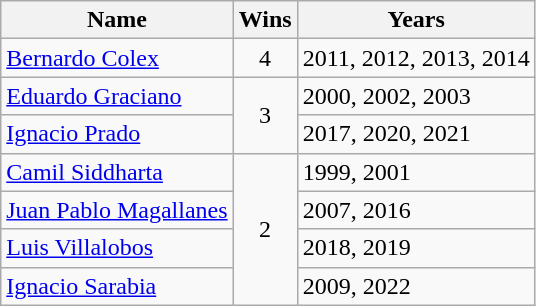<table class="wikitable">
<tr>
<th>Name</th>
<th>Wins</th>
<th>Years</th>
</tr>
<tr>
<td><a href='#'>Bernardo Colex</a></td>
<td align=center>4</td>
<td align=left>2011, 2012, 2013, 2014</td>
</tr>
<tr>
<td><a href='#'>Eduardo Graciano</a></td>
<td align=center rowspan=2>3</td>
<td align=left>2000, 2002, 2003</td>
</tr>
<tr>
<td><a href='#'>Ignacio Prado</a></td>
<td align=left>2017, 2020, 2021</td>
</tr>
<tr>
<td><a href='#'>Camil Siddharta</a></td>
<td align=center rowspan=4>2</td>
<td align=left>1999, 2001</td>
</tr>
<tr>
<td><a href='#'>Juan Pablo Magallanes</a></td>
<td align=left>2007, 2016</td>
</tr>
<tr>
<td><a href='#'>Luis Villalobos</a></td>
<td align=left>2018, 2019</td>
</tr>
<tr>
<td><a href='#'>Ignacio Sarabia</a></td>
<td align=left>2009, 2022</td>
</tr>
</table>
